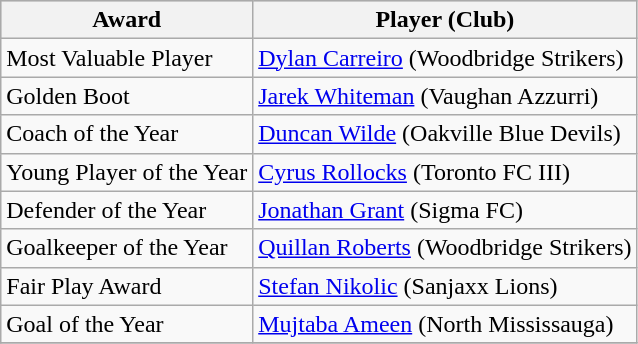<table class="wikitable">
<tr style="background:#cccccc;">
<th>Award</th>
<th>Player (Club)</th>
</tr>
<tr>
<td>Most Valuable Player</td>
<td><a href='#'>Dylan Carreiro</a> (Woodbridge Strikers)</td>
</tr>
<tr>
<td>Golden Boot</td>
<td><a href='#'>Jarek Whiteman</a> (Vaughan Azzurri)</td>
</tr>
<tr>
<td>Coach of the Year</td>
<td><a href='#'>Duncan Wilde</a> (Oakville Blue Devils)</td>
</tr>
<tr>
<td>Young Player of the Year</td>
<td><a href='#'>Cyrus Rollocks</a> (Toronto FC III)</td>
</tr>
<tr>
<td>Defender of the Year</td>
<td><a href='#'>Jonathan Grant</a> (Sigma FC)</td>
</tr>
<tr>
<td>Goalkeeper of the Year</td>
<td><a href='#'>Quillan Roberts</a> (Woodbridge Strikers)</td>
</tr>
<tr>
<td>Fair Play Award</td>
<td><a href='#'>Stefan Nikolic</a> (Sanjaxx Lions)</td>
</tr>
<tr>
<td>Goal of the Year</td>
<td><a href='#'>Mujtaba Ameen</a> (North Mississauga)</td>
</tr>
<tr>
</tr>
</table>
